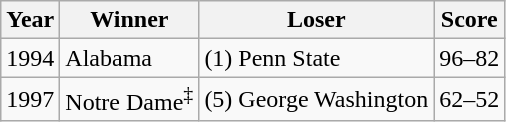<table class="wikitable">
<tr>
<th>Year</th>
<th>Winner</th>
<th>Loser</th>
<th>Score</th>
</tr>
<tr>
<td>1994</td>
<td>Alabama</td>
<td>(1) Penn State</td>
<td>96–82</td>
</tr>
<tr>
<td>1997</td>
<td>Notre Dame<sup>‡</sup></td>
<td>(5) George Washington</td>
<td>62–52</td>
</tr>
</table>
